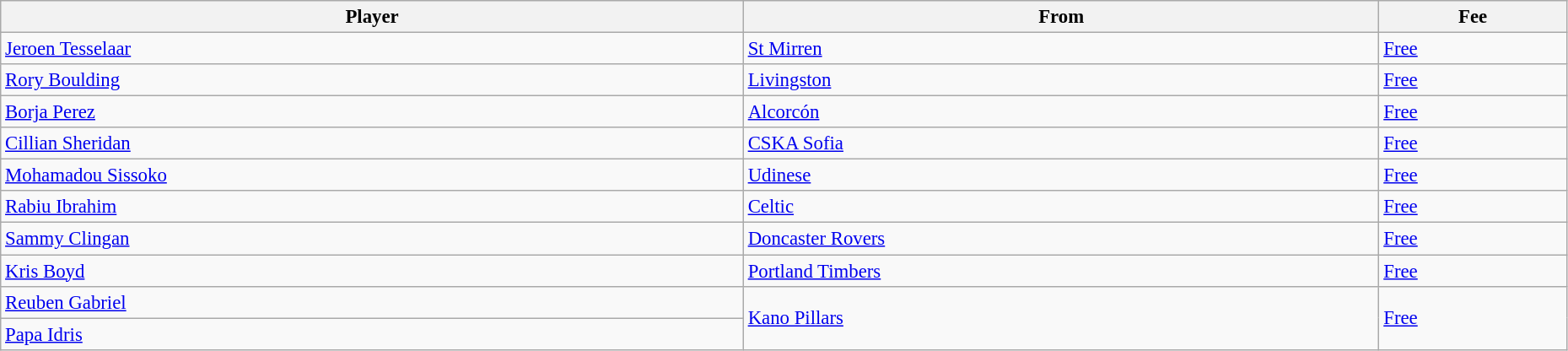<table class="wikitable" style="text-align:center; font-size:95%;width:98%; text-align:left">
<tr>
<th>Player</th>
<th>From</th>
<th>Fee</th>
</tr>
<tr>
<td> <a href='#'>Jeroen Tesselaar</a></td>
<td> <a href='#'>St Mirren</a></td>
<td><a href='#'>Free</a></td>
</tr>
<tr>
<td> <a href='#'>Rory Boulding</a></td>
<td> <a href='#'>Livingston</a></td>
<td><a href='#'>Free</a></td>
</tr>
<tr>
<td> <a href='#'>Borja Perez</a></td>
<td> <a href='#'>Alcorcón</a></td>
<td><a href='#'>Free</a></td>
</tr>
<tr>
<td> <a href='#'>Cillian Sheridan</a></td>
<td> <a href='#'>CSKA Sofia</a></td>
<td><a href='#'>Free</a></td>
</tr>
<tr>
<td> <a href='#'>Mohamadou Sissoko</a></td>
<td> <a href='#'>Udinese</a></td>
<td><a href='#'>Free</a></td>
</tr>
<tr>
<td> <a href='#'>Rabiu Ibrahim</a></td>
<td> <a href='#'>Celtic</a></td>
<td><a href='#'>Free</a></td>
</tr>
<tr>
<td> <a href='#'>Sammy Clingan</a></td>
<td> <a href='#'>Doncaster Rovers</a></td>
<td><a href='#'>Free</a></td>
</tr>
<tr>
<td> <a href='#'>Kris Boyd</a></td>
<td> <a href='#'>Portland Timbers</a></td>
<td><a href='#'>Free</a></td>
</tr>
<tr>
<td> <a href='#'>Reuben Gabriel</a></td>
<td rowspan=2> <a href='#'>Kano Pillars</a></td>
<td rowspan=2><a href='#'>Free</a></td>
</tr>
<tr>
<td> <a href='#'>Papa Idris</a></td>
</tr>
</table>
